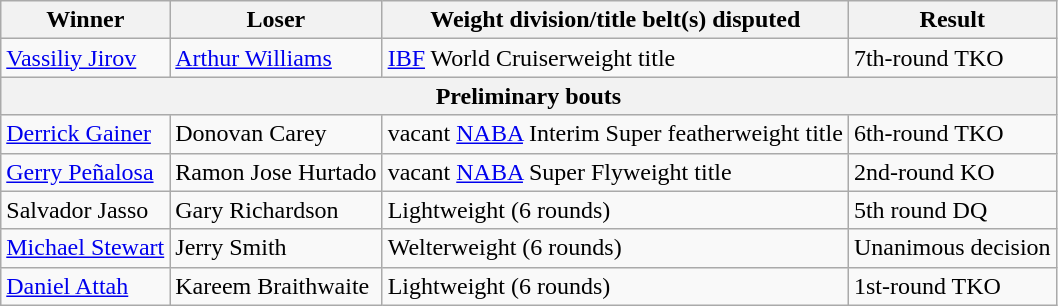<table class=wikitable>
<tr>
<th>Winner</th>
<th>Loser</th>
<th>Weight division/title belt(s) disputed</th>
<th>Result</th>
</tr>
<tr>
<td> <a href='#'>Vassiliy Jirov</a></td>
<td> <a href='#'>Arthur Williams</a></td>
<td><a href='#'>IBF</a> World Cruiserweight title</td>
<td>7th-round TKO</td>
</tr>
<tr>
<th colspan=4>Preliminary bouts</th>
</tr>
<tr>
<td> <a href='#'>Derrick Gainer</a></td>
<td> Donovan Carey</td>
<td>vacant <a href='#'>NABA</a> Interim Super featherweight title</td>
<td>6th-round TKO</td>
</tr>
<tr>
<td> <a href='#'>Gerry Peñalosa</a></td>
<td> Ramon Jose Hurtado</td>
<td>vacant <a href='#'>NABA</a> Super Flyweight title</td>
<td>2nd-round KO</td>
</tr>
<tr>
<td> Salvador Jasso</td>
<td> Gary Richardson</td>
<td>Lightweight (6 rounds)</td>
<td>5th round DQ</td>
</tr>
<tr>
<td> <a href='#'>Michael Stewart</a></td>
<td> Jerry Smith</td>
<td>Welterweight (6 rounds)</td>
<td>Unanimous decision</td>
</tr>
<tr>
<td> <a href='#'>Daniel Attah</a></td>
<td> Kareem Braithwaite</td>
<td>Lightweight (6 rounds)</td>
<td>1st-round TKO</td>
</tr>
</table>
